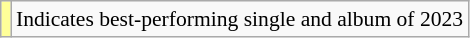<table class="wikitable" style="font-size:90%;">
<tr>
<td style="background-color:#FFFF99"></td>
<td>Indicates best-performing single and album of 2023</td>
</tr>
</table>
